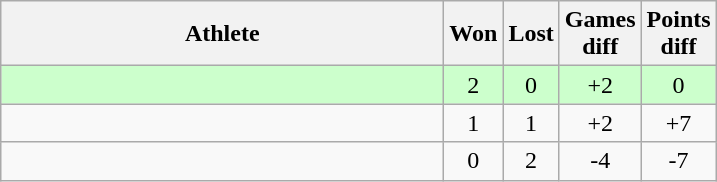<table class="wikitable">
<tr>
<th style="width:18em">Athlete</th>
<th>Won</th>
<th>Lost</th>
<th>Games<br>diff</th>
<th>Points<br>diff</th>
</tr>
<tr bgcolor="#ccffcc">
<td></td>
<td align="center">2</td>
<td align="center">0</td>
<td align="center">+2</td>
<td align="center">0</td>
</tr>
<tr>
<td></td>
<td align="center">1</td>
<td align="center">1</td>
<td align="center">+2</td>
<td align="center">+7</td>
</tr>
<tr>
<td></td>
<td align="center">0</td>
<td align="center">2</td>
<td align="center">-4</td>
<td align="center">-7</td>
</tr>
</table>
